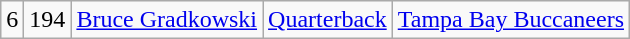<table class="wikitable" style="text-align:center">
<tr>
<td>6</td>
<td>194</td>
<td><a href='#'>Bruce Gradkowski</a></td>
<td><a href='#'>Quarterback</a></td>
<td><a href='#'>Tampa Bay Buccaneers</a></td>
</tr>
</table>
